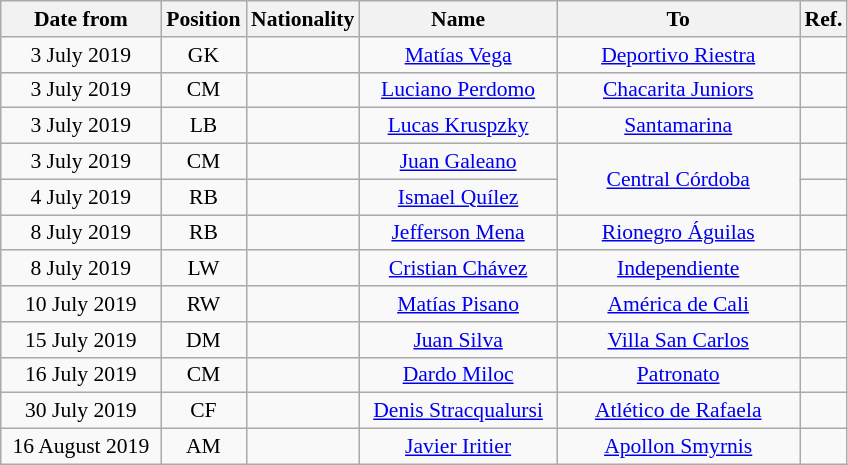<table class="wikitable" style="text-align:center; font-size:90%; ">
<tr>
<th style="background:#; color:#; width:100px;">Date from</th>
<th style="background:#; color:#; width:50px;">Position</th>
<th style="background:#; color:#; width:50px;">Nationality</th>
<th style="background:#; color:#; width:125px;">Name</th>
<th style="background:#; color:#; width:155px;">To</th>
<th style="background:#; color:#; width:25px;">Ref.</th>
</tr>
<tr>
<td>3 July 2019</td>
<td>GK</td>
<td></td>
<td><a href='#'>Matías Vega</a></td>
<td> <a href='#'>Deportivo Riestra</a></td>
<td></td>
</tr>
<tr>
<td>3 July 2019</td>
<td>CM</td>
<td></td>
<td><a href='#'>Luciano Perdomo</a></td>
<td> <a href='#'>Chacarita Juniors</a></td>
<td></td>
</tr>
<tr>
<td>3 July 2019</td>
<td>LB</td>
<td></td>
<td><a href='#'>Lucas Kruspzky</a></td>
<td> <a href='#'>Santamarina</a></td>
<td></td>
</tr>
<tr>
<td>3 July 2019</td>
<td>CM</td>
<td></td>
<td><a href='#'>Juan Galeano</a></td>
<td rowspan="2"> <a href='#'>Central Córdoba</a></td>
<td></td>
</tr>
<tr>
<td>4 July 2019</td>
<td>RB</td>
<td></td>
<td><a href='#'>Ismael Quílez</a></td>
<td></td>
</tr>
<tr>
<td>8 July 2019</td>
<td>RB</td>
<td></td>
<td><a href='#'>Jefferson Mena</a></td>
<td> <a href='#'>Rionegro Águilas</a></td>
<td></td>
</tr>
<tr>
<td>8 July 2019</td>
<td>LW</td>
<td></td>
<td><a href='#'>Cristian Chávez</a></td>
<td> <a href='#'>Independiente</a></td>
<td></td>
</tr>
<tr>
<td>10 July 2019</td>
<td>RW</td>
<td></td>
<td><a href='#'>Matías Pisano</a></td>
<td> <a href='#'>América de Cali</a></td>
<td></td>
</tr>
<tr>
<td>15 July 2019</td>
<td>DM</td>
<td></td>
<td><a href='#'>Juan Silva</a></td>
<td> <a href='#'>Villa San Carlos</a></td>
<td></td>
</tr>
<tr>
<td>16 July 2019</td>
<td>CM</td>
<td></td>
<td><a href='#'>Dardo Miloc</a></td>
<td> <a href='#'>Patronato</a></td>
<td></td>
</tr>
<tr>
<td>30 July 2019</td>
<td>CF</td>
<td></td>
<td><a href='#'>Denis Stracqualursi</a></td>
<td> <a href='#'>Atlético de Rafaela</a></td>
<td></td>
</tr>
<tr>
<td>16 August 2019</td>
<td>AM</td>
<td></td>
<td><a href='#'>Javier Iritier</a></td>
<td> <a href='#'>Apollon Smyrnis</a></td>
<td></td>
</tr>
</table>
